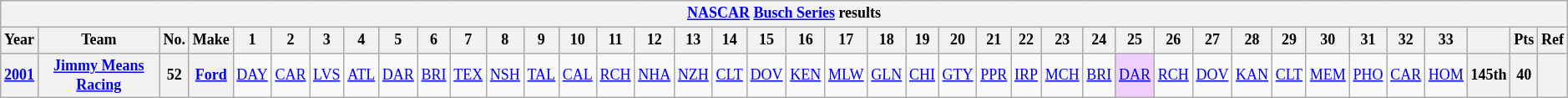<table class="wikitable" style="text-align:center; font-size:75%">
<tr>
<th colspan=42><a href='#'>NASCAR</a> <a href='#'>Busch Series</a> results</th>
</tr>
<tr>
<th>Year</th>
<th>Team</th>
<th>No.</th>
<th>Make</th>
<th>1</th>
<th>2</th>
<th>3</th>
<th>4</th>
<th>5</th>
<th>6</th>
<th>7</th>
<th>8</th>
<th>9</th>
<th>10</th>
<th>11</th>
<th>12</th>
<th>13</th>
<th>14</th>
<th>15</th>
<th>16</th>
<th>17</th>
<th>18</th>
<th>19</th>
<th>20</th>
<th>21</th>
<th>22</th>
<th>23</th>
<th>24</th>
<th>25</th>
<th>26</th>
<th>27</th>
<th>28</th>
<th>29</th>
<th>30</th>
<th>31</th>
<th>32</th>
<th>33</th>
<th></th>
<th>Pts</th>
<th>Ref</th>
</tr>
<tr>
<th><a href='#'>2001</a></th>
<th><a href='#'>Jimmy Means Racing</a></th>
<th>52</th>
<th><a href='#'>Ford</a></th>
<td><a href='#'>DAY</a></td>
<td><a href='#'>CAR</a></td>
<td><a href='#'>LVS</a></td>
<td><a href='#'>ATL</a></td>
<td><a href='#'>DAR</a></td>
<td><a href='#'>BRI</a></td>
<td><a href='#'>TEX</a></td>
<td><a href='#'>NSH</a></td>
<td><a href='#'>TAL</a></td>
<td><a href='#'>CAL</a></td>
<td><a href='#'>RCH</a></td>
<td><a href='#'>NHA</a></td>
<td><a href='#'>NZH</a></td>
<td><a href='#'>CLT</a></td>
<td><a href='#'>DOV</a></td>
<td><a href='#'>KEN</a></td>
<td><a href='#'>MLW</a></td>
<td><a href='#'>GLN</a></td>
<td><a href='#'>CHI</a></td>
<td><a href='#'>GTY</a></td>
<td><a href='#'>PPR</a></td>
<td><a href='#'>IRP</a></td>
<td><a href='#'>MCH</a></td>
<td><a href='#'>BRI</a></td>
<td style="background:#EFCFFF;"><a href='#'>DAR</a><br></td>
<td><a href='#'>RCH</a></td>
<td><a href='#'>DOV</a></td>
<td><a href='#'>KAN</a></td>
<td><a href='#'>CLT</a></td>
<td><a href='#'>MEM</a></td>
<td><a href='#'>PHO</a></td>
<td><a href='#'>CAR</a></td>
<td><a href='#'>HOM</a></td>
<th>145th</th>
<th>40</th>
<th></th>
</tr>
</table>
